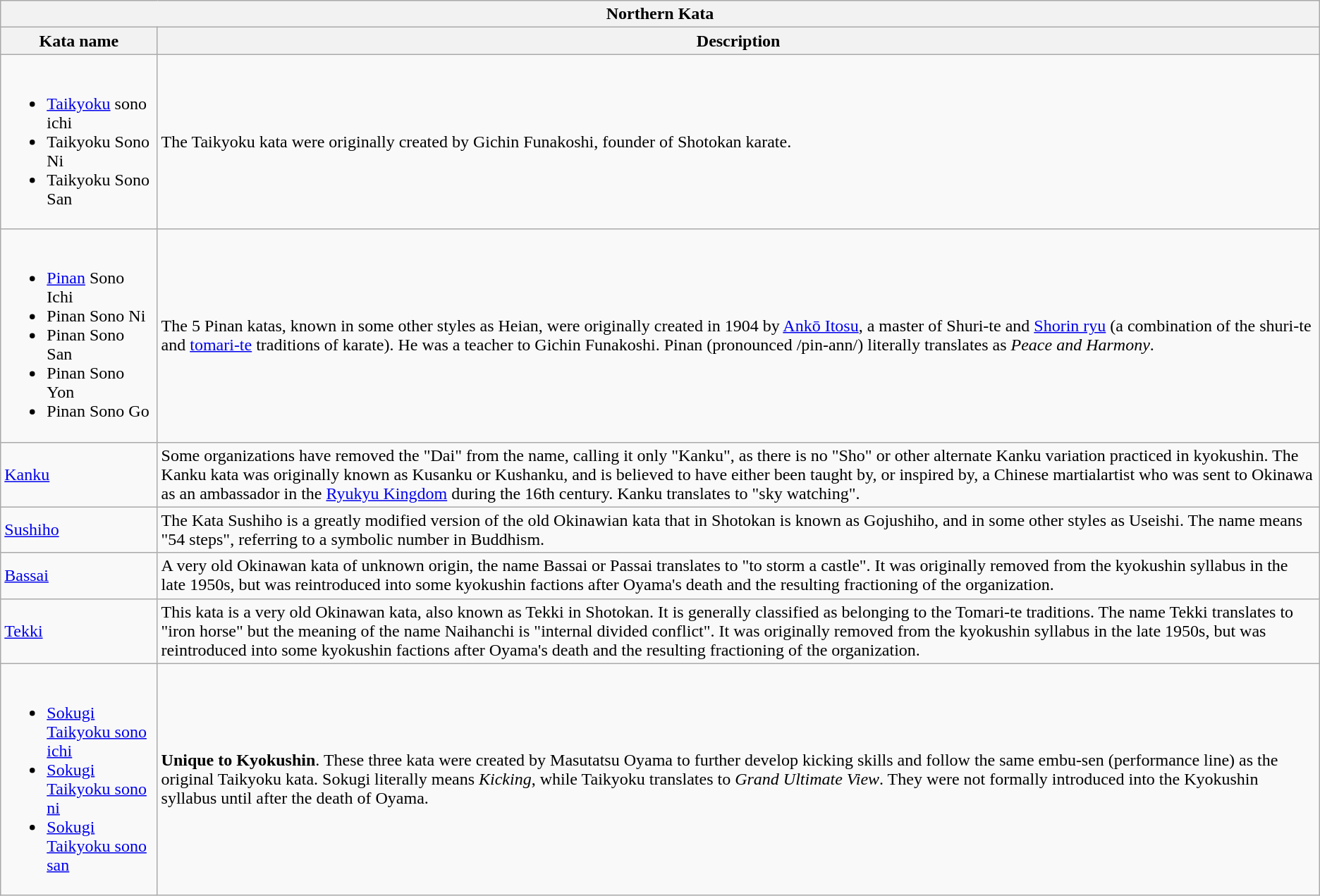<table class="wikitable mw-collapsible mw-collapsed">
<tr>
<th colspan="2">Northern Kata</th>
</tr>
<tr>
<th>Kata name</th>
<th>Description</th>
</tr>
<tr>
<td><br><ul><li><a href='#'>Taikyoku</a> sono ichi</li><li>Taikyoku Sono Ni</li><li>Taikyoku Sono San</li></ul></td>
<td>The Taikyoku kata were originally created by Gichin Funakoshi, founder of Shotokan karate.</td>
</tr>
<tr>
<td><br><ul><li><a href='#'>Pinan</a> Sono Ichi</li><li>Pinan Sono Ni</li><li>Pinan Sono San</li><li>Pinan Sono Yon</li><li>Pinan Sono Go</li></ul></td>
<td>The 5 Pinan katas, known in some other styles as Heian, were originally created in 1904 by <a href='#'>Ankō Itosu</a>, a master of Shuri-te and <a href='#'>Shorin ryu</a> (a combination of the shuri-te and <a href='#'>tomari-te</a> traditions of karate). He was a teacher to Gichin Funakoshi. Pinan (pronounced /pin-ann/) literally translates as <em>Peace and Harmony</em>.</td>
</tr>
<tr>
<td><a href='#'>Kanku</a></td>
<td>Some organizations have removed the "Dai" from the name, calling it only "Kanku", as there is no "Sho" or other alternate Kanku variation practiced in kyokushin. The Kanku kata was originally known as Kusanku or Kushanku, and is believed to have either been taught by, or inspired by, a Chinese martialartist who was sent to Okinawa as an ambassador in the <a href='#'>Ryukyu Kingdom</a> during the 16th century. Kanku translates to "sky watching".</td>
</tr>
<tr>
<td><a href='#'>Sushiho</a></td>
<td>The Kata Sushiho is a greatly modified version of the old Okinawian kata that in Shotokan is known as Gojushiho, and in some other styles as Useishi. The name means "54 steps", referring to a symbolic number in Buddhism.</td>
</tr>
<tr>
<td><a href='#'>Bassai</a></td>
<td>A very old Okinawan kata of unknown origin, the name Bassai or Passai translates to "to storm a castle". It was originally removed from the kyokushin syllabus in the late 1950s, but was reintroduced into some kyokushin factions after Oyama's death and the resulting fractioning of the organization.</td>
</tr>
<tr>
<td><a href='#'>Tekki</a></td>
<td>This kata is a very old Okinawan kata, also known as Tekki in Shotokan. It is generally classified as belonging to the Tomari-te traditions. The name Tekki translates to "iron horse" but the meaning of the name Naihanchi is "internal divided conflict". It was originally removed from the kyokushin syllabus in the late 1950s, but was reintroduced into some kyokushin factions after Oyama's death and the resulting fractioning of the organization.</td>
</tr>
<tr>
<td><br><ul><li><a href='#'>Sokugi Taikyoku sono ichi</a></li><li><a href='#'>Sokugi Taikyoku sono ni</a></li><li><a href='#'>Sokugi Taikyoku sono san</a></li></ul></td>
<td><strong>Unique to Kyokushin</strong>. These three kata were created by Masutatsu Oyama to further develop kicking skills and follow the same embu-sen (performance line) as the original Taikyoku kata. Sokugi literally means <em>Kicking</em>, while Taikyoku translates to <em>Grand Ultimate View</em>. They were not formally introduced into the Kyokushin syllabus until after the death of Oyama.</td>
</tr>
</table>
